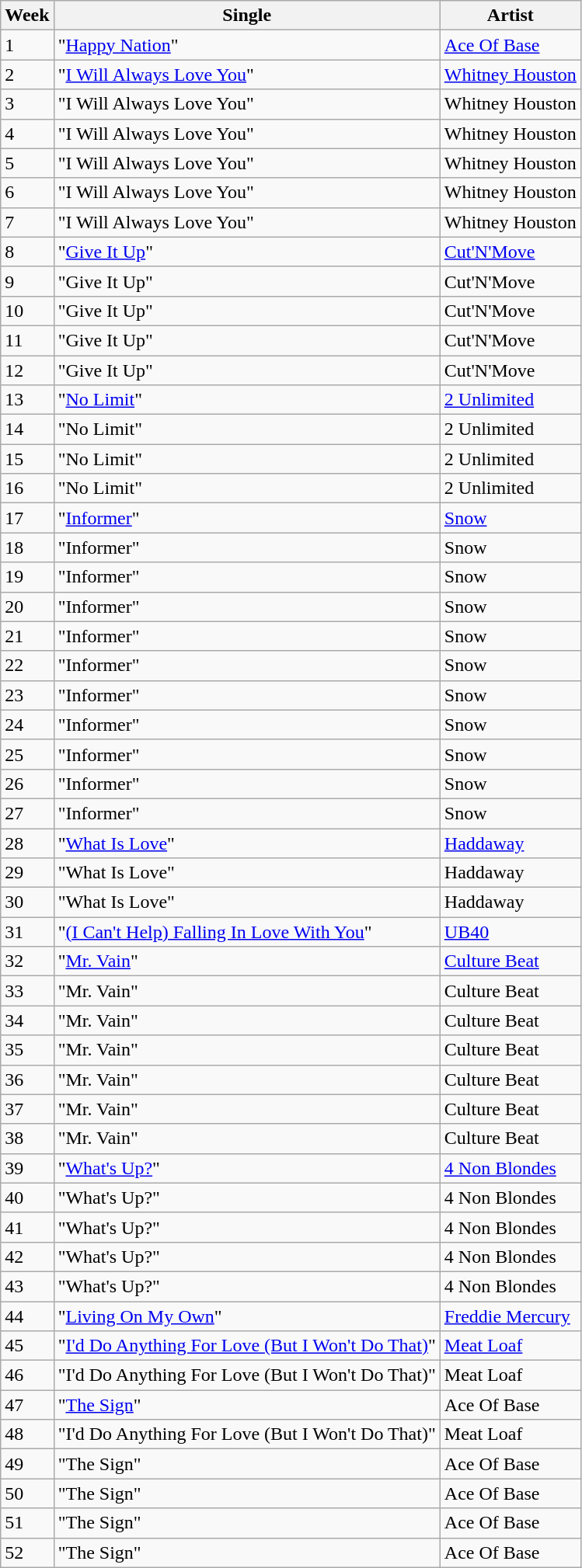<table class="wikitable plainrowheaders">
<tr>
<th>Week</th>
<th>Single</th>
<th>Artist</th>
</tr>
<tr>
<td>1</td>
<td>"<a href='#'>Happy Nation</a>"</td>
<td><a href='#'>Ace Of Base</a></td>
</tr>
<tr>
<td>2</td>
<td>"<a href='#'>I Will Always Love You</a>"</td>
<td><a href='#'>Whitney Houston</a></td>
</tr>
<tr>
<td>3</td>
<td>"I Will Always Love You"</td>
<td>Whitney Houston</td>
</tr>
<tr>
<td>4</td>
<td>"I Will Always Love You"</td>
<td>Whitney Houston</td>
</tr>
<tr>
<td>5</td>
<td>"I Will Always Love You"</td>
<td>Whitney Houston</td>
</tr>
<tr>
<td>6</td>
<td>"I Will Always Love You"</td>
<td>Whitney Houston</td>
</tr>
<tr>
<td>7</td>
<td>"I Will Always Love You"</td>
<td>Whitney Houston</td>
</tr>
<tr>
<td>8</td>
<td>"<a href='#'>Give It Up</a>"</td>
<td><a href='#'>Cut'N'Move</a></td>
</tr>
<tr>
<td>9</td>
<td>"Give It Up"</td>
<td>Cut'N'Move</td>
</tr>
<tr>
<td>10</td>
<td>"Give It Up"</td>
<td>Cut'N'Move</td>
</tr>
<tr>
<td>11</td>
<td>"Give It Up"</td>
<td>Cut'N'Move</td>
</tr>
<tr>
<td>12</td>
<td>"Give It Up"</td>
<td>Cut'N'Move</td>
</tr>
<tr>
<td>13</td>
<td>"<a href='#'>No Limit</a>"</td>
<td><a href='#'>2 Unlimited</a></td>
</tr>
<tr>
<td>14</td>
<td>"No Limit"</td>
<td>2 Unlimited</td>
</tr>
<tr>
<td>15</td>
<td>"No Limit"</td>
<td>2 Unlimited</td>
</tr>
<tr>
<td>16</td>
<td>"No Limit"</td>
<td>2 Unlimited</td>
</tr>
<tr>
<td>17</td>
<td>"<a href='#'>Informer</a>"</td>
<td><a href='#'>Snow</a></td>
</tr>
<tr>
<td>18</td>
<td>"Informer"</td>
<td>Snow</td>
</tr>
<tr>
<td>19</td>
<td>"Informer"</td>
<td>Snow</td>
</tr>
<tr>
<td>20</td>
<td>"Informer"</td>
<td>Snow</td>
</tr>
<tr>
<td>21</td>
<td>"Informer"</td>
<td>Snow</td>
</tr>
<tr>
<td>22</td>
<td>"Informer"</td>
<td>Snow</td>
</tr>
<tr>
<td>23</td>
<td>"Informer"</td>
<td>Snow</td>
</tr>
<tr>
<td>24</td>
<td>"Informer"</td>
<td>Snow</td>
</tr>
<tr>
<td>25</td>
<td>"Informer"</td>
<td>Snow</td>
</tr>
<tr>
<td>26</td>
<td>"Informer"</td>
<td>Snow</td>
</tr>
<tr>
<td>27</td>
<td>"Informer"</td>
<td>Snow</td>
</tr>
<tr>
<td>28</td>
<td>"<a href='#'>What Is Love</a>"</td>
<td><a href='#'>Haddaway</a></td>
</tr>
<tr>
<td>29</td>
<td>"What Is Love"</td>
<td>Haddaway</td>
</tr>
<tr>
<td>30</td>
<td>"What Is Love"</td>
<td>Haddaway</td>
</tr>
<tr>
<td>31</td>
<td>"<a href='#'>(I Can't Help) Falling In Love With You</a>"</td>
<td><a href='#'>UB40</a></td>
</tr>
<tr>
<td>32</td>
<td>"<a href='#'>Mr. Vain</a>"</td>
<td><a href='#'>Culture Beat</a></td>
</tr>
<tr>
<td>33</td>
<td>"Mr. Vain"</td>
<td>Culture Beat</td>
</tr>
<tr>
<td>34</td>
<td>"Mr. Vain"</td>
<td>Culture Beat</td>
</tr>
<tr>
<td>35</td>
<td>"Mr. Vain"</td>
<td>Culture Beat</td>
</tr>
<tr>
<td>36</td>
<td>"Mr. Vain"</td>
<td>Culture Beat</td>
</tr>
<tr>
<td>37</td>
<td>"Mr. Vain"</td>
<td>Culture Beat</td>
</tr>
<tr>
<td>38</td>
<td>"Mr. Vain"</td>
<td>Culture Beat</td>
</tr>
<tr>
<td>39</td>
<td>"<a href='#'>What's Up?</a>"</td>
<td><a href='#'>4 Non Blondes</a></td>
</tr>
<tr>
<td>40</td>
<td>"What's Up?"</td>
<td>4 Non Blondes</td>
</tr>
<tr>
<td>41</td>
<td>"What's Up?"</td>
<td>4 Non Blondes</td>
</tr>
<tr>
<td>42</td>
<td>"What's Up?"</td>
<td>4 Non Blondes</td>
</tr>
<tr>
<td>43</td>
<td>"What's Up?"</td>
<td>4 Non Blondes</td>
</tr>
<tr>
<td>44</td>
<td>"<a href='#'>Living On My Own</a>"</td>
<td><a href='#'>Freddie Mercury</a></td>
</tr>
<tr>
<td>45</td>
<td>"<a href='#'>I'd Do Anything For Love (But I Won't Do That)</a>"</td>
<td><a href='#'>Meat Loaf</a></td>
</tr>
<tr>
<td>46</td>
<td>"I'd Do Anything For Love (But I Won't Do That)"</td>
<td>Meat Loaf</td>
</tr>
<tr>
<td>47</td>
<td>"<a href='#'>The Sign</a>"</td>
<td>Ace Of Base</td>
</tr>
<tr>
<td>48</td>
<td>"I'd Do Anything For Love (But I Won't Do That)"</td>
<td>Meat Loaf</td>
</tr>
<tr>
<td>49</td>
<td>"The Sign"</td>
<td>Ace Of Base</td>
</tr>
<tr>
<td>50</td>
<td>"The Sign"</td>
<td>Ace Of Base</td>
</tr>
<tr>
<td>51</td>
<td>"The Sign"</td>
<td>Ace Of Base</td>
</tr>
<tr>
<td>52</td>
<td>"The Sign"</td>
<td>Ace Of Base</td>
</tr>
</table>
